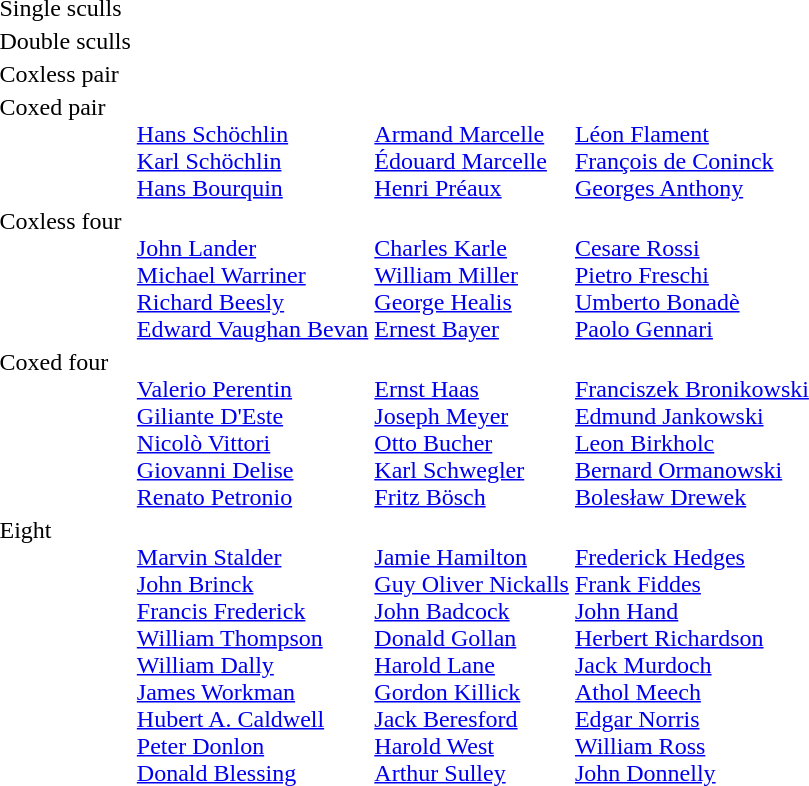<table>
<tr valign="top">
<td>Single sculls<br></td>
<td></td>
<td></td>
<td></td>
</tr>
<tr valign="top">
<td>Double sculls<br></td>
<td></td>
<td></td>
<td></td>
</tr>
<tr valign="top">
<td>Coxless pair<br></td>
<td></td>
<td></td>
<td></td>
</tr>
<tr valign="top">
<td>Coxed pair<br></td>
<td><br><a href='#'>Hans Schöchlin</a><br><a href='#'>Karl Schöchlin</a><br><a href='#'>Hans Bourquin</a></td>
<td><br><a href='#'>Armand Marcelle</a><br><a href='#'>Édouard Marcelle</a><br><a href='#'>Henri Préaux</a></td>
<td><br><a href='#'>Léon Flament</a><br><a href='#'>François de Coninck</a><br><a href='#'>Georges Anthony</a></td>
</tr>
<tr valign="top">
<td>Coxless four<br></td>
<td><br><a href='#'>John Lander</a><br><a href='#'>Michael Warriner</a><br><a href='#'>Richard Beesly</a><br><a href='#'>Edward Vaughan Bevan</a></td>
<td><br><a href='#'>Charles Karle</a><br><a href='#'>William Miller</a><br><a href='#'>George Healis</a><br><a href='#'>Ernest Bayer</a></td>
<td><br><a href='#'>Cesare Rossi</a><br><a href='#'>Pietro Freschi</a><br><a href='#'>Umberto Bonadè</a><br><a href='#'>Paolo Gennari</a></td>
</tr>
<tr valign="top">
<td>Coxed four<br></td>
<td><br><a href='#'>Valerio Perentin</a><br><a href='#'>Giliante D'Este</a><br><a href='#'>Nicolò Vittori</a><br><a href='#'>Giovanni Delise</a><br><a href='#'>Renato Petronio</a></td>
<td><br><a href='#'>Ernst Haas</a><br><a href='#'>Joseph Meyer</a><br><a href='#'>Otto Bucher</a><br><a href='#'>Karl Schwegler</a><br><a href='#'>Fritz Bösch</a></td>
<td><br><a href='#'>Franciszek Bronikowski</a><br><a href='#'>Edmund Jankowski</a><br><a href='#'>Leon Birkholc</a><br><a href='#'>Bernard Ormanowski</a><br><a href='#'>Bolesław Drewek</a></td>
</tr>
<tr valign="top">
<td>Eight<br></td>
<td><br><a href='#'>Marvin Stalder</a><br><a href='#'>John Brinck</a><br><a href='#'>Francis Frederick</a><br><a href='#'>William Thompson</a><br><a href='#'>William Dally</a><br><a href='#'>James Workman</a><br><a href='#'>Hubert A. Caldwell</a><br><a href='#'>Peter Donlon</a><br><a href='#'>Donald Blessing</a></td>
<td><br><a href='#'>Jamie Hamilton</a><br><a href='#'>Guy Oliver Nickalls</a><br><a href='#'>John Badcock</a><br><a href='#'>Donald Gollan</a><br><a href='#'>Harold Lane</a><br><a href='#'>Gordon Killick</a><br><a href='#'>Jack Beresford</a><br><a href='#'>Harold West</a><br><a href='#'>Arthur Sulley</a></td>
<td><br><a href='#'>Frederick Hedges</a><br><a href='#'>Frank Fiddes</a><br><a href='#'>John Hand</a><br><a href='#'>Herbert Richardson</a><br><a href='#'>Jack Murdoch</a><br><a href='#'>Athol Meech</a><br><a href='#'>Edgar Norris</a><br><a href='#'>William Ross</a><br><a href='#'>John Donnelly</a></td>
</tr>
</table>
